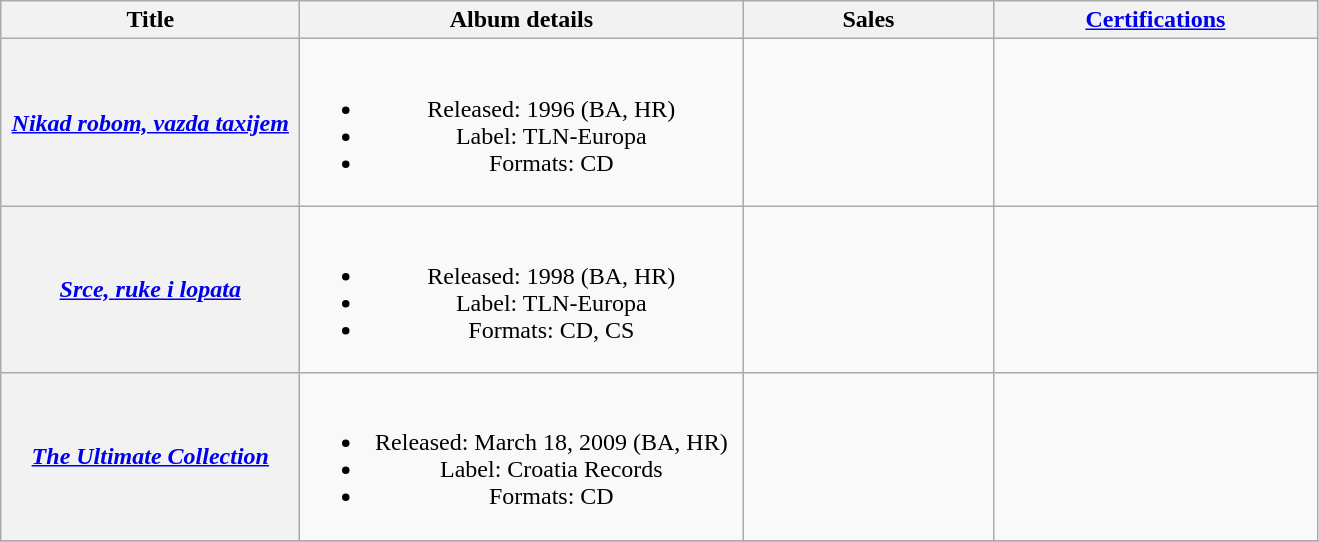<table class="wikitable plainrowheaders" style="text-align:center;">
<tr>
<th scope="col" style="width:12em;">Title</th>
<th scope="col" style="width:18em;">Album details</th>
<th scope="col" style="width:10em;">Sales</th>
<th scope="col" style="width:13em;"><a href='#'>Certifications</a></th>
</tr>
<tr>
<th scope="row"><em><a href='#'>Nikad robom, vazda taxijem</a></em></th>
<td><br><ul><li>Released: 1996 <span>(BA, HR)</span></li><li>Label: TLN-Europa</li><li>Formats: CD</li></ul></td>
<td></td>
<td></td>
</tr>
<tr>
<th scope="row"><em><a href='#'>Srce, ruke i lopata</a></em></th>
<td><br><ul><li>Released: 1998 <span>(BA, HR)</span></li><li>Label: TLN-Europa</li><li>Formats: CD, CS</li></ul></td>
<td></td>
<td></td>
</tr>
<tr>
<th scope="row"><em><a href='#'>The Ultimate Collection</a></em></th>
<td><br><ul><li>Released: March 18, 2009 <span>(BA, HR)</span></li><li>Label: Croatia Records</li><li>Formats: CD</li></ul></td>
<td></td>
<td></td>
</tr>
<tr>
</tr>
</table>
